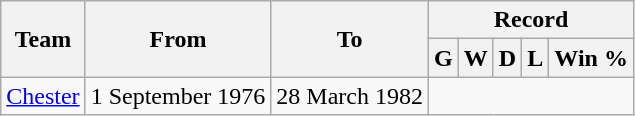<table class="wikitable" style="text-align: center">
<tr>
<th rowspan="2">Team</th>
<th rowspan="2">From</th>
<th rowspan="2">To</th>
<th colspan="5">Record</th>
</tr>
<tr>
<th>G</th>
<th>W</th>
<th>D</th>
<th>L</th>
<th>Win %</th>
</tr>
<tr>
<td align=left><a href='#'>Chester</a></td>
<td align=left>1 September 1976</td>
<td align=left>28 March 1982<br></td>
</tr>
</table>
